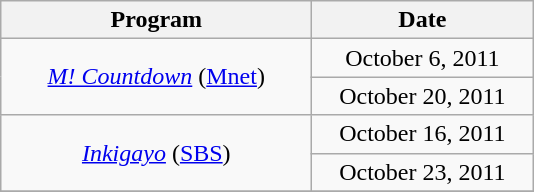<table class="wikitable" style="text-align:center">
<tr>
<th width="200">Program</th>
<th width="140">Date</th>
</tr>
<tr>
<td rowspan="2"><em><a href='#'>M! Countdown</a></em> (<a href='#'>Mnet</a>)</td>
<td>October 6, 2011</td>
</tr>
<tr>
<td>October 20, 2011</td>
</tr>
<tr>
<td rowspan="2"><em><a href='#'>Inkigayo</a></em> (<a href='#'>SBS</a>)</td>
<td>October 16, 2011</td>
</tr>
<tr>
<td>October 23, 2011</td>
</tr>
<tr>
</tr>
</table>
